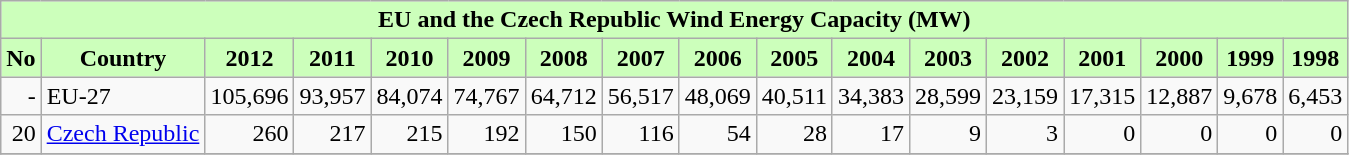<table class="wikitable" style="text-align:right;">
<tr>
<th colspan="17"  style="text-align:center; background:#cfb;">EU and the Czech Republic Wind Energy Capacity (MW)</th>
</tr>
<tr>
<th style="background:#cfb;">No</th>
<th style="background:#cfb;">Country</th>
<th style="background:#cfb;">2012</th>
<th style="background:#cfb;">2011</th>
<th style="background:#cfb;">2010</th>
<th style="background:#cfb;">2009</th>
<th style="background:#cfb;">2008</th>
<th style="background:#cfb;">2007</th>
<th style="background:#cfb;">2006</th>
<th style="background:#cfb;">2005</th>
<th style="background:#cfb;">2004</th>
<th style="background:#cfb;">2003</th>
<th style="background:#cfb;">2002</th>
<th style="background:#cfb;">2001</th>
<th style="background:#cfb;">2000</th>
<th style="background:#cfb;">1999</th>
<th style="background:#cfb;">1998</th>
</tr>
<tr>
<td>-</td>
<td align=left>EU-27</td>
<td>105,696</td>
<td>93,957</td>
<td>84,074</td>
<td>74,767</td>
<td>64,712</td>
<td>56,517</td>
<td>48,069</td>
<td>40,511</td>
<td>34,383</td>
<td>28,599</td>
<td>23,159</td>
<td>17,315</td>
<td>12,887</td>
<td>9,678</td>
<td>6,453</td>
</tr>
<tr>
<td>20</td>
<td align=left><a href='#'>Czech Republic</a></td>
<td>260</td>
<td>217</td>
<td>215</td>
<td>192</td>
<td>150</td>
<td>116</td>
<td>54</td>
<td>28</td>
<td>17</td>
<td>9</td>
<td>3</td>
<td>0</td>
<td>0</td>
<td>0</td>
<td>0</td>
</tr>
<tr>
</tr>
</table>
